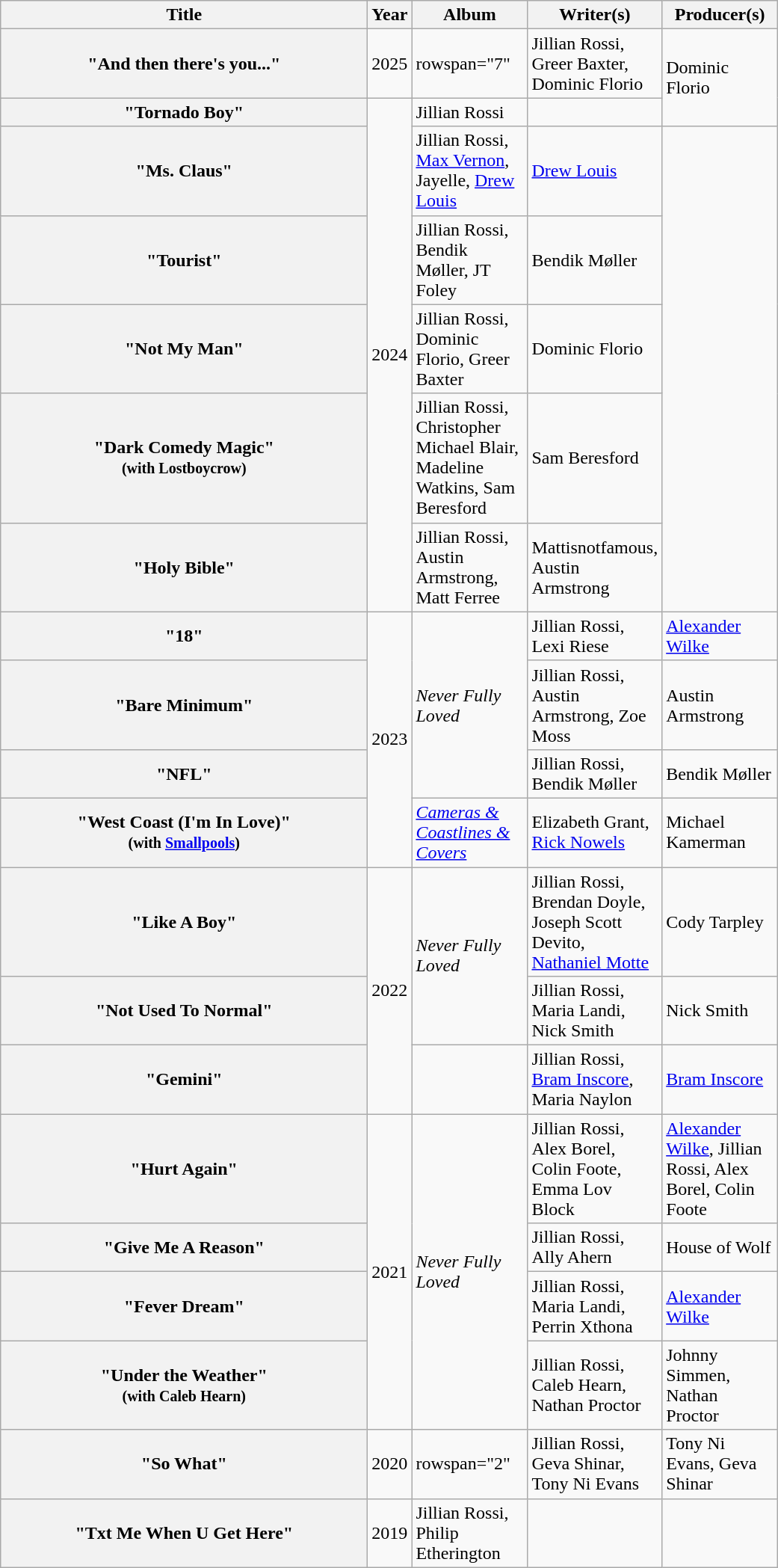<table class="wikitable plainrowheaders" style="text-align:left;">
<tr>
<th scope="col"  style="width:20em;">Title</th>
<th scope="col"  style="width:2em;">Year</th>
<th scope="col"  style="width:6em;">Album</th>
<th scope="col"  style="width:6em;">Writer(s)</th>
<th scope="col"  style="width:6em;">Producer(s)</th>
</tr>
<tr>
<th scope="row">"And then there's you..."</th>
<td>2025</td>
<td>rowspan="7"</td>
<td>Jillian Rossi, Greer Baxter, Dominic Florio</td>
<td rowspan="2">Dominic Florio</td>
</tr>
<tr>
<th scope="row">"Tornado Boy"</th>
<td rowspan="6">2024</td>
<td>Jillian Rossi</td>
</tr>
<tr>
<th scope="row">"Ms. Claus"</th>
<td>Jillian Rossi, <a href='#'>Max Vernon</a>, Jayelle, <a href='#'>Drew Louis</a></td>
<td><a href='#'>Drew Louis</a></td>
</tr>
<tr>
<th scope="row">"Tourist"</th>
<td>Jillian Rossi, Bendik Møller, JT Foley</td>
<td>Bendik Møller</td>
</tr>
<tr>
<th scope="row">"Not My Man"</th>
<td>Jillian Rossi, Dominic Florio, Greer Baxter</td>
<td>Dominic Florio</td>
</tr>
<tr>
<th scope="row">"Dark Comedy Magic"<br><small>(with Lostboycrow)</small></th>
<td>Jillian Rossi, Christopher Michael Blair, Madeline Watkins, Sam Beresford</td>
<td>Sam Beresford</td>
</tr>
<tr>
<th scope="row">"Holy Bible"</th>
<td>Jillian Rossi, Austin Armstrong, Matt Ferree</td>
<td>Mattisnotfamous, Austin Armstrong</td>
</tr>
<tr>
<th scope="row">"18"</th>
<td rowspan="4">2023</td>
<td rowspan="3"><em>Never Fully Loved</em></td>
<td>Jillian Rossi, Lexi Riese</td>
<td><a href='#'>Alexander Wilke</a></td>
</tr>
<tr>
<th scope="row">"Bare Minimum"</th>
<td>Jillian Rossi, Austin Armstrong, Zoe Moss</td>
<td>Austin Armstrong</td>
</tr>
<tr>
<th scope="row">"NFL"</th>
<td>Jillian Rossi, Bendik Møller</td>
<td>Bendik Møller</td>
</tr>
<tr>
<th scope="row">"West Coast (I'm In Love)"<br><small>(with <a href='#'>Smallpools</a>)</small></th>
<td><em><a href='#'>Cameras & Coastlines & Covers</a></em></td>
<td>Elizabeth Grant, <a href='#'>Rick Nowels</a></td>
<td>Michael Kamerman</td>
</tr>
<tr>
<th scope="row">"Like A Boy"</th>
<td rowspan="3">2022</td>
<td rowspan="2"><em>Never Fully Loved</em></td>
<td>Jillian Rossi, Brendan Doyle, Joseph Scott Devito, <a href='#'>Nathaniel Motte</a></td>
<td>Cody Tarpley</td>
</tr>
<tr>
<th scope="row">"Not Used To Normal"</th>
<td>Jillian Rossi, Maria Landi, Nick Smith</td>
<td>Nick Smith</td>
</tr>
<tr>
<th scope="row">"Gemini"</th>
<td></td>
<td>Jillian Rossi, <a href='#'>Bram Inscore</a>, Maria Naylon</td>
<td><a href='#'>Bram Inscore</a></td>
</tr>
<tr>
<th scope="row">"Hurt Again"</th>
<td rowspan="4">2021</td>
<td rowspan="4"><em>Never Fully Loved</em></td>
<td>Jillian Rossi, Alex Borel, Colin Foote, Emma Lov Block</td>
<td><a href='#'>Alexander Wilke</a>, Jillian Rossi, Alex Borel, Colin Foote</td>
</tr>
<tr>
<th scope="row">"Give Me A Reason"</th>
<td>Jillian Rossi, Ally Ahern</td>
<td>House of Wolf</td>
</tr>
<tr>
<th scope="row">"Fever Dream"</th>
<td>Jillian Rossi, Maria Landi, Perrin Xthona</td>
<td><a href='#'>Alexander Wilke</a></td>
</tr>
<tr>
<th scope="row">"Under the Weather"<br><small>(with Caleb Hearn)</small></th>
<td>Jillian Rossi, Caleb Hearn, Nathan Proctor</td>
<td>Johnny Simmen, Nathan Proctor</td>
</tr>
<tr>
<th scope="row">"So What"</th>
<td>2020</td>
<td>rowspan="2"</td>
<td>Jillian Rossi, Geva Shinar, Tony Ni Evans</td>
<td>Tony Ni Evans, Geva Shinar</td>
</tr>
<tr>
<th scope="row">"Txt Me When U Get Here"</th>
<td>2019</td>
<td>Jillian Rossi, Philip Etherington</td>
<td></td>
</tr>
</table>
